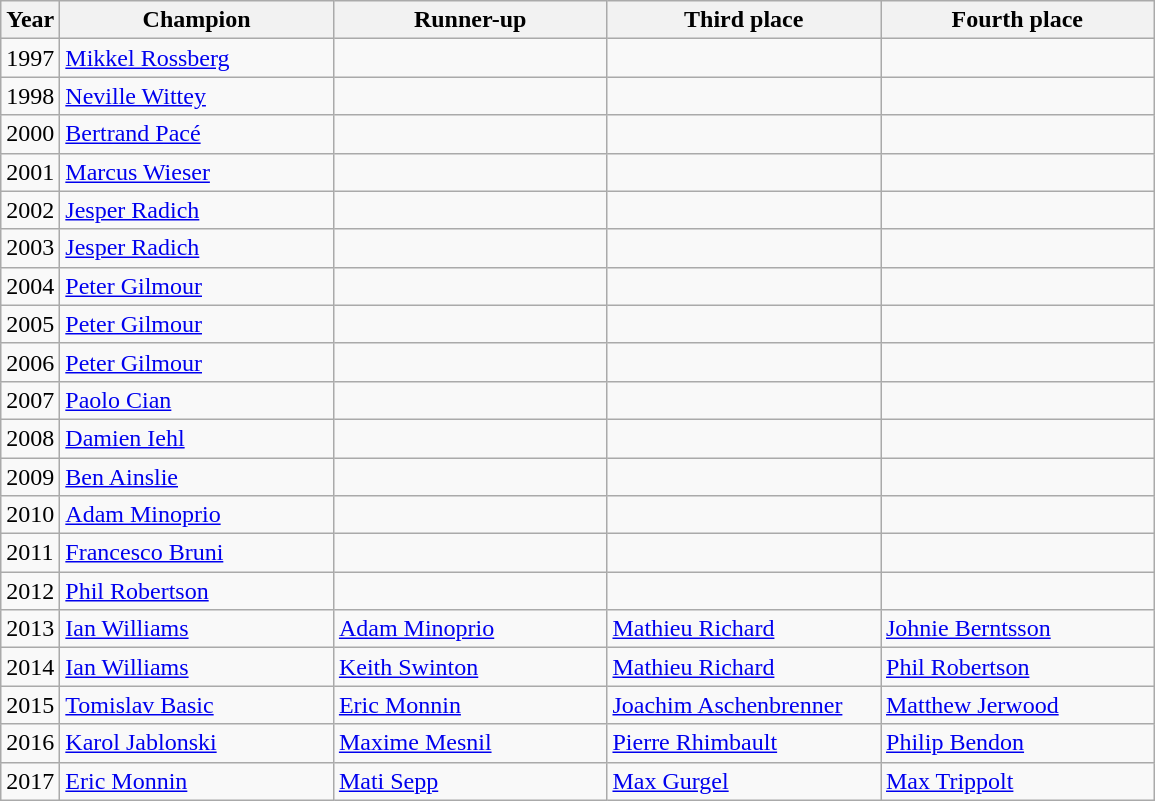<table class="wikitable">
<tr>
<th>Year</th>
<th style="width:175px;">Champion</th>
<th style="width:175px;">Runner-up</th>
<th style="width:175px;">Third place</th>
<th style="width:175px;">Fourth place</th>
</tr>
<tr>
<td>1997</td>
<td> <a href='#'>Mikkel Rossberg</a></td>
<td></td>
<td></td>
<td></td>
</tr>
<tr>
<td>1998</td>
<td> <a href='#'>Neville Wittey</a></td>
<td></td>
<td></td>
<td></td>
</tr>
<tr>
<td>2000</td>
<td> <a href='#'>Bertrand Pacé</a></td>
<td></td>
<td></td>
<td></td>
</tr>
<tr>
<td>2001</td>
<td> <a href='#'>Marcus Wieser</a></td>
<td></td>
<td></td>
<td></td>
</tr>
<tr>
<td>2002</td>
<td> <a href='#'>Jesper Radich</a></td>
<td></td>
<td></td>
<td></td>
</tr>
<tr>
<td>2003</td>
<td> <a href='#'>Jesper Radich</a></td>
<td></td>
<td></td>
<td></td>
</tr>
<tr>
<td>2004</td>
<td> <a href='#'>Peter Gilmour</a></td>
<td></td>
<td></td>
<td></td>
</tr>
<tr>
<td>2005</td>
<td> <a href='#'>Peter Gilmour</a></td>
<td></td>
<td></td>
<td></td>
</tr>
<tr>
<td>2006</td>
<td> <a href='#'>Peter Gilmour</a></td>
<td></td>
<td></td>
<td></td>
</tr>
<tr>
<td>2007</td>
<td> <a href='#'>Paolo Cian</a></td>
<td></td>
<td></td>
<td></td>
</tr>
<tr>
<td>2008</td>
<td> <a href='#'>Damien Iehl</a></td>
<td></td>
<td></td>
<td></td>
</tr>
<tr>
<td>2009</td>
<td> <a href='#'>Ben Ainslie</a></td>
<td></td>
<td></td>
<td></td>
</tr>
<tr>
<td>2010</td>
<td> <a href='#'>Adam Minoprio</a></td>
<td></td>
<td></td>
<td></td>
</tr>
<tr>
<td>2011</td>
<td> <a href='#'>Francesco Bruni</a></td>
<td></td>
<td></td>
<td></td>
</tr>
<tr>
<td>2012</td>
<td> <a href='#'>Phil Robertson</a></td>
<td></td>
<td></td>
<td></td>
</tr>
<tr>
<td>2013</td>
<td> <a href='#'>Ian Williams</a></td>
<td> <a href='#'>Adam Minoprio</a></td>
<td> <a href='#'>Mathieu Richard</a></td>
<td> <a href='#'>Johnie Berntsson</a></td>
</tr>
<tr>
<td>2014</td>
<td> <a href='#'>Ian Williams</a></td>
<td> <a href='#'>Keith Swinton</a></td>
<td> <a href='#'>Mathieu Richard</a></td>
<td> <a href='#'>Phil Robertson</a></td>
</tr>
<tr>
<td>2015</td>
<td> <a href='#'>Tomislav Basic</a></td>
<td> <a href='#'>Eric Monnin</a></td>
<td> <a href='#'>Joachim Aschenbrenner</a></td>
<td> <a href='#'>Matthew Jerwood</a></td>
</tr>
<tr>
<td>2016</td>
<td> <a href='#'>Karol Jablonski</a></td>
<td> <a href='#'>Maxime Mesnil</a></td>
<td> <a href='#'>Pierre Rhimbault</a></td>
<td> <a href='#'>Philip Bendon</a></td>
</tr>
<tr>
<td>2017</td>
<td> <a href='#'>Eric Monnin</a></td>
<td> <a href='#'>Mati Sepp</a></td>
<td> <a href='#'>Max Gurgel</a></td>
<td> <a href='#'>Max Trippolt</a></td>
</tr>
</table>
